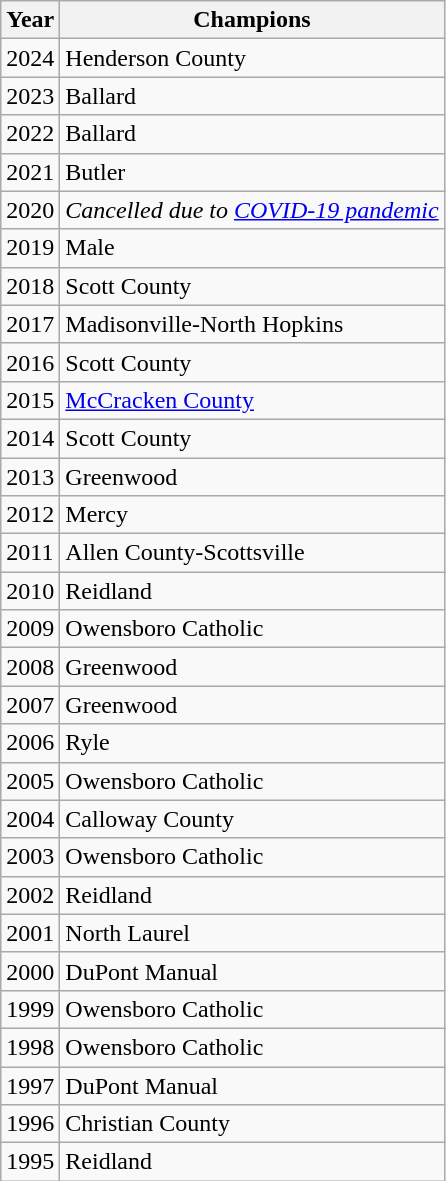<table class="wikitable">
<tr>
<th>Year</th>
<th>Champions</th>
</tr>
<tr>
<td>2024</td>
<td>Henderson County</td>
</tr>
<tr>
<td>2023</td>
<td>Ballard</td>
</tr>
<tr>
<td>2022</td>
<td>Ballard</td>
</tr>
<tr>
<td>2021</td>
<td>Butler</td>
</tr>
<tr>
<td>2020</td>
<td><em>Cancelled due to <a href='#'>COVID-19 pandemic</a></em></td>
</tr>
<tr>
<td>2019</td>
<td>Male</td>
</tr>
<tr>
<td>2018</td>
<td>Scott County</td>
</tr>
<tr>
<td>2017</td>
<td>Madisonville-North Hopkins</td>
</tr>
<tr>
<td>2016</td>
<td>Scott County</td>
</tr>
<tr>
<td>2015</td>
<td><a href='#'>McCracken County</a></td>
</tr>
<tr>
<td>2014</td>
<td>Scott County</td>
</tr>
<tr>
<td>2013</td>
<td>Greenwood</td>
</tr>
<tr>
<td>2012</td>
<td>Mercy</td>
</tr>
<tr>
<td>2011</td>
<td>Allen County-Scottsville</td>
</tr>
<tr>
<td>2010</td>
<td>Reidland</td>
</tr>
<tr>
<td>2009</td>
<td>Owensboro Catholic</td>
</tr>
<tr>
<td>2008</td>
<td>Greenwood</td>
</tr>
<tr>
<td>2007</td>
<td>Greenwood</td>
</tr>
<tr>
<td>2006</td>
<td>Ryle</td>
</tr>
<tr>
<td>2005</td>
<td>Owensboro Catholic</td>
</tr>
<tr>
<td>2004</td>
<td>Calloway County</td>
</tr>
<tr>
<td>2003</td>
<td>Owensboro Catholic</td>
</tr>
<tr>
<td>2002</td>
<td>Reidland</td>
</tr>
<tr>
<td>2001</td>
<td>North Laurel</td>
</tr>
<tr>
<td>2000</td>
<td>DuPont Manual</td>
</tr>
<tr>
<td>1999</td>
<td>Owensboro Catholic</td>
</tr>
<tr>
<td>1998</td>
<td>Owensboro Catholic</td>
</tr>
<tr>
<td>1997</td>
<td>DuPont Manual</td>
</tr>
<tr>
<td>1996</td>
<td>Christian County</td>
</tr>
<tr>
<td>1995</td>
<td>Reidland</td>
</tr>
</table>
